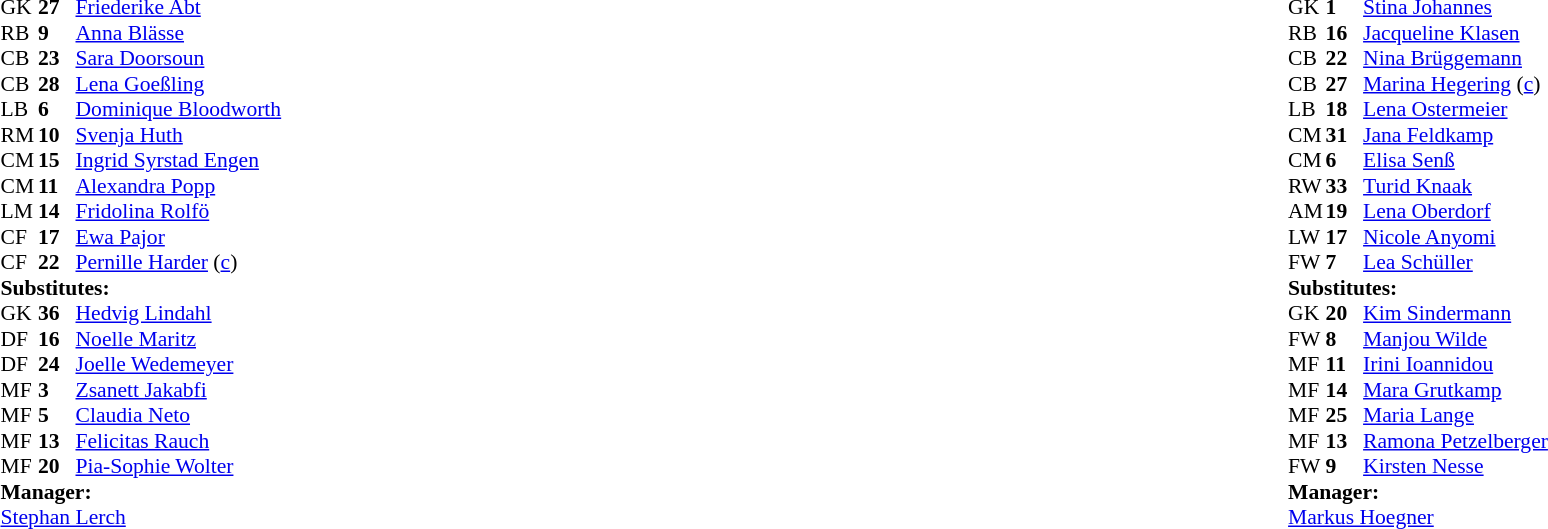<table style="width:100%">
<tr>
<td style="vertical-align:top;width:40%"><br><table style="font-size:90%" cellspacing="0" cellpadding="0">
<tr>
<th width=25></th>
<th width=25></th>
</tr>
<tr>
<td>GK</td>
<td><strong>27</strong></td>
<td> <a href='#'>Friederike Abt</a></td>
</tr>
<tr>
<td>RB</td>
<td><strong>9</strong></td>
<td> <a href='#'>Anna Blässe</a></td>
<td></td>
</tr>
<tr>
<td>CB</td>
<td><strong>23</strong></td>
<td> <a href='#'>Sara Doorsoun</a></td>
</tr>
<tr>
<td>CB</td>
<td><strong>28</strong></td>
<td> <a href='#'>Lena Goeßling</a></td>
</tr>
<tr>
<td>LB</td>
<td><strong>6</strong></td>
<td> <a href='#'>Dominique Bloodworth</a></td>
</tr>
<tr>
<td>RM</td>
<td><strong>10</strong></td>
<td> <a href='#'>Svenja Huth</a></td>
<td></td>
<td></td>
</tr>
<tr>
<td>CM</td>
<td><strong>15</strong></td>
<td> <a href='#'>Ingrid Syrstad Engen</a></td>
<td></td>
<td></td>
</tr>
<tr>
<td>CM</td>
<td><strong>11</strong></td>
<td> <a href='#'>Alexandra Popp</a></td>
</tr>
<tr>
<td>LM</td>
<td><strong>14</strong></td>
<td> <a href='#'>Fridolina Rolfö</a></td>
<td></td>
<td></td>
</tr>
<tr>
<td>CF</td>
<td><strong>17</strong></td>
<td> <a href='#'>Ewa Pajor</a></td>
</tr>
<tr>
<td>CF</td>
<td><strong>22</strong></td>
<td> <a href='#'>Pernille Harder</a> (<a href='#'>c</a>)</td>
<td></td>
</tr>
<tr>
<td colspan="4"><strong>Substitutes:</strong></td>
</tr>
<tr>
<td>GK</td>
<td><strong>36</strong></td>
<td> <a href='#'>Hedvig Lindahl</a></td>
</tr>
<tr>
<td>DF</td>
<td><strong>16</strong></td>
<td> <a href='#'>Noelle Maritz</a></td>
<td></td>
<td></td>
</tr>
<tr>
<td>DF</td>
<td><strong>24</strong></td>
<td> <a href='#'>Joelle Wedemeyer</a></td>
</tr>
<tr>
<td>MF</td>
<td><strong>3</strong></td>
<td> <a href='#'>Zsanett Jakabfi</a></td>
</tr>
<tr>
<td>MF</td>
<td><strong>5</strong></td>
<td> <a href='#'>Claudia Neto</a></td>
<td></td>
<td></td>
</tr>
<tr>
<td>MF</td>
<td><strong>13</strong></td>
<td> <a href='#'>Felicitas Rauch</a></td>
</tr>
<tr>
<td>MF</td>
<td><strong>20</strong></td>
<td> <a href='#'>Pia-Sophie Wolter</a></td>
<td></td>
<td></td>
</tr>
<tr>
<td colspan="4"><strong>Manager:</strong></td>
</tr>
<tr>
<td colspan="4"> <a href='#'>Stephan Lerch</a></td>
</tr>
</table>
</td>
<td style="vertical-align:top"></td>
<td style="vertical-align:top;width:50%"><br><table cellspacing="0" cellpadding="0" style="font-size:90%;margin:auto">
<tr>
<th width=25></th>
<th width=25></th>
</tr>
<tr>
<td>GK</td>
<td><strong>1</strong></td>
<td> <a href='#'>Stina Johannes</a></td>
</tr>
<tr>
<td>RB</td>
<td><strong>16</strong></td>
<td> <a href='#'>Jacqueline Klasen</a></td>
</tr>
<tr>
<td>CB</td>
<td><strong>22</strong></td>
<td> <a href='#'>Nina Brüggemann</a></td>
</tr>
<tr>
<td>CB</td>
<td><strong>27</strong></td>
<td> <a href='#'>Marina Hegering</a> (<a href='#'>c</a>)</td>
</tr>
<tr>
<td>LB</td>
<td><strong>18</strong></td>
<td> <a href='#'>Lena Ostermeier</a></td>
</tr>
<tr>
<td>CM</td>
<td><strong>31</strong></td>
<td> <a href='#'>Jana Feldkamp</a></td>
</tr>
<tr>
<td>CM</td>
<td><strong>6</strong></td>
<td> <a href='#'>Elisa Senß</a></td>
</tr>
<tr>
<td>RW</td>
<td><strong>33</strong></td>
<td> <a href='#'>Turid Knaak</a></td>
<td></td>
<td></td>
</tr>
<tr>
<td>AM</td>
<td><strong>19</strong></td>
<td> <a href='#'>Lena Oberdorf</a></td>
</tr>
<tr>
<td>LW</td>
<td><strong>17</strong></td>
<td> <a href='#'>Nicole Anyomi</a></td>
<td></td>
<td></td>
</tr>
<tr>
<td>FW</td>
<td><strong>7</strong></td>
<td> <a href='#'>Lea Schüller</a></td>
</tr>
<tr>
<td colspan="4"><strong>Substitutes:</strong></td>
</tr>
<tr>
<td>GK</td>
<td><strong>20</strong></td>
<td> <a href='#'>Kim Sindermann</a></td>
</tr>
<tr>
<td>FW</td>
<td><strong>8</strong></td>
<td> <a href='#'>Manjou Wilde</a></td>
</tr>
<tr>
<td>MF</td>
<td><strong>11</strong></td>
<td> <a href='#'>Irini Ioannidou</a></td>
<td></td>
<td></td>
</tr>
<tr>
<td>MF</td>
<td><strong>14</strong></td>
<td> <a href='#'>Mara Grutkamp</a></td>
</tr>
<tr>
<td>MF</td>
<td><strong>25</strong></td>
<td> <a href='#'>Maria Lange</a></td>
</tr>
<tr>
<td>MF</td>
<td><strong>13</strong></td>
<td> <a href='#'>Ramona Petzelberger</a></td>
<td></td>
<td></td>
</tr>
<tr>
<td>FW</td>
<td><strong>9</strong></td>
<td> <a href='#'>Kirsten Nesse</a></td>
</tr>
<tr>
<td colspan="4"><strong>Manager:</strong></td>
</tr>
<tr>
<td colspan="4"> <a href='#'>Markus Hoegner</a></td>
</tr>
</table>
</td>
</tr>
</table>
